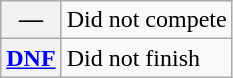<table class="wikitable">
<tr>
<th scope="row">—</th>
<td>Did not compete</td>
</tr>
<tr>
<th scope="row"><a href='#'>DNF</a></th>
<td>Did not finish</td>
</tr>
</table>
